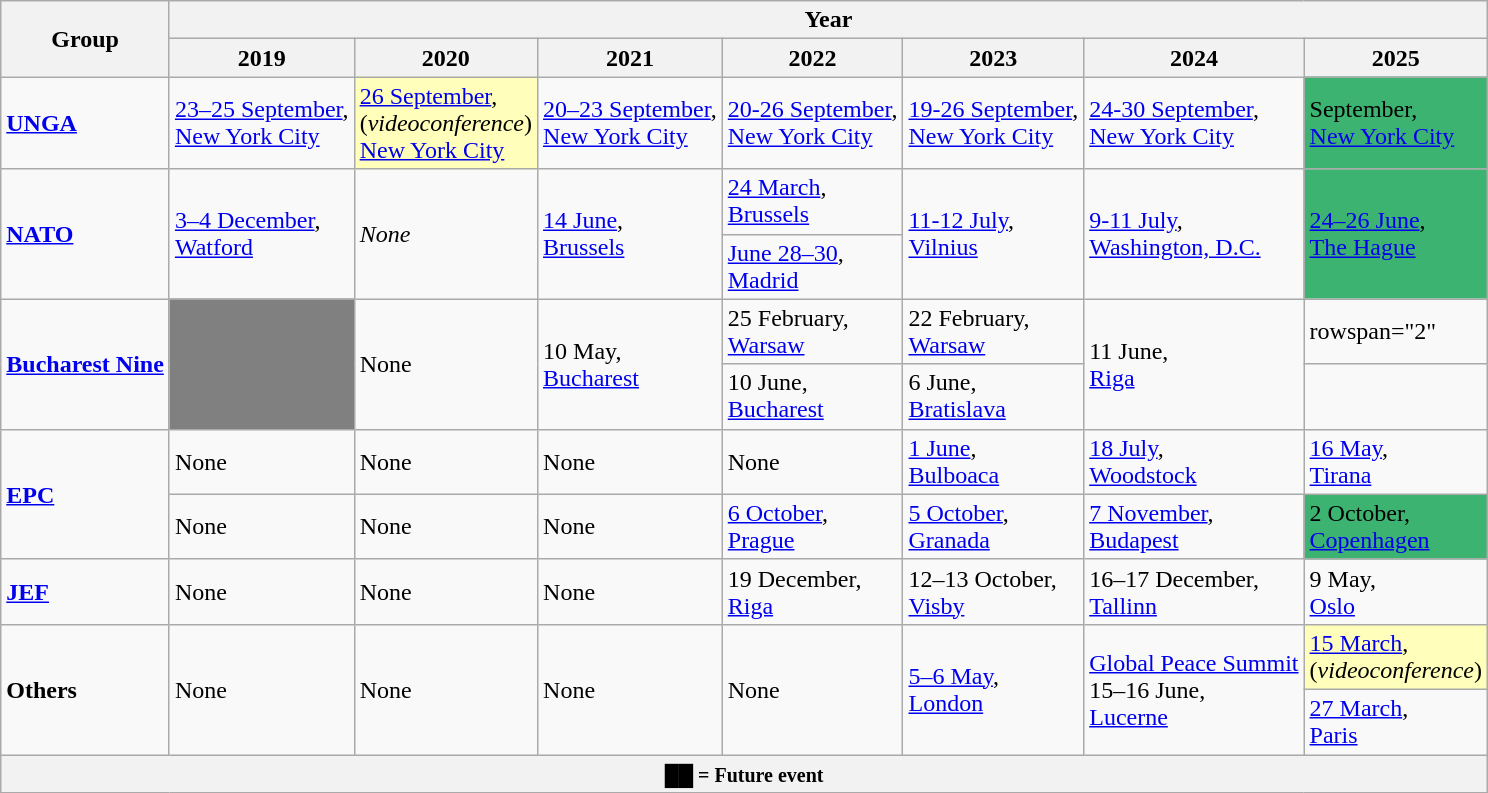<table class="wikitable">
<tr>
<th rowspan="2">Group</th>
<th colspan="10">Year</th>
</tr>
<tr>
<th>2019</th>
<th>2020</th>
<th>2021</th>
<th>2022</th>
<th>2023</th>
<th>2024</th>
<th>2025</th>
</tr>
<tr>
<td><strong><a href='#'>UNGA</a></strong></td>
<td><a href='#'>23–25 September</a>,<br> <a href='#'>New York City</a></td>
<td style="background:#ffb;"><a href='#'>26 September</a>,<br>(<em>videoconference</em>)<br> <a href='#'>New York City</a></td>
<td><a href='#'>20–23 September</a>,<br> <a href='#'>New York City</a></td>
<td><a href='#'>20-26 September</a>,<br> <a href='#'>New York City</a></td>
<td><a href='#'>19-26 September</a>,<br> <a href='#'>New York City</a></td>
<td><a href='#'>24-30 September</a>,<br> <a href='#'>New York City</a></td>
<td style="background:#3Cb371;">September,<br> <a href='#'>New York City</a></td>
</tr>
<tr>
<td rowspan="2"><strong><a href='#'>NATO</a></strong></td>
<td rowspan="2"><a href='#'>3–4 December</a>,<br>  <a href='#'>Watford</a></td>
<td rowspan="2"><em>None</em></td>
<td rowspan="2"><a href='#'>14 June</a>,<br> <a href='#'>Brussels</a></td>
<td><a href='#'>24 March</a>,<br> <a href='#'>Brussels</a></td>
<td rowspan="2"><a href='#'>11-12 July</a>,<br>  <a href='#'>Vilnius</a></td>
<td rowspan="2"><a href='#'>9-11 July</a>,<br> <a href='#'>Washington, D.C.</a></td>
<td rowspan="2" style="background:#3Cb371;"><a href='#'>24–26 June</a>,<br>  <a href='#'>The Hague</a></td>
</tr>
<tr>
<td><a href='#'>June 28–30</a>,<br>  <a href='#'>Madrid</a></td>
</tr>
<tr>
<td rowspan="2"><strong><a href='#'>Bucharest Nine</a></strong></td>
<td rowspan="2" style="background:grey;"></td>
<td rowspan="2">None</td>
<td rowspan="2">10 May,<br> <a href='#'>Bucharest</a></td>
<td>25 February,<br> <a href='#'>Warsaw</a></td>
<td>22 February,<br> <a href='#'>Warsaw</a></td>
<td rowspan="2">11 June,<br> <a href='#'>Riga</a></td>
<td>rowspan="2" </td>
</tr>
<tr>
<td>10 June,<br> <a href='#'>Bucharest</a></td>
<td>6 June,<br> <a href='#'>Bratislava</a></td>
</tr>
<tr>
<td rowspan="2"><strong><a href='#'>EPC</a></strong></td>
<td>None</td>
<td>None</td>
<td>None</td>
<td>None</td>
<td><a href='#'>1 June</a>,<br> <a href='#'>Bulboaca</a></td>
<td><a href='#'>18 July</a>,<br>  <a href='#'>Woodstock</a></td>
<td><a href='#'>16 May</a>,<br> <a href='#'>Tirana</a></td>
</tr>
<tr>
<td>None</td>
<td>None</td>
<td>None</td>
<td><a href='#'>6 October</a>,<br>  <a href='#'>Prague</a></td>
<td><a href='#'>5 October</a>,<br>  <a href='#'>Granada</a></td>
<td><a href='#'>7 November</a>,<br>  <a href='#'>Budapest</a></td>
<td style="background:#3Cb371;">2 October,<br> <a href='#'>Copenhagen</a></td>
</tr>
<tr>
<td><strong><a href='#'>JEF</a></strong></td>
<td>None</td>
<td>None</td>
<td>None</td>
<td>19 December, <br> <a href='#'>Riga</a></td>
<td>12–13 October, <br> <a href='#'>Visby</a></td>
<td>16–17 December, <br> <a href='#'>Tallinn</a></td>
<td>9 May,<br> <a href='#'>Oslo</a></td>
</tr>
<tr>
<td rowspan="2"><strong>Others</strong></td>
<td rowspan="2">None</td>
<td rowspan="2">None</td>
<td rowspan="2">None</td>
<td rowspan="2">None</td>
<td rowspan="2"><a href='#'>5–6 May</a>,<br> <a href='#'>London</a></td>
<td rowspan="2"><a href='#'>Global Peace Summit</a><br>15–16 June,<br> <a href='#'>Lucerne</a></td>
<td style="background:#ffb;"><a href='#'>15 March</a>,<br>(<em>videoconference</em>)<br></td>
</tr>
<tr>
<td><a href='#'>27 March</a>,<br> <a href='#'>Paris</a></td>
</tr>
<tr>
<th colspan="8"><small><span>██</span> = Future event</small></th>
</tr>
</table>
